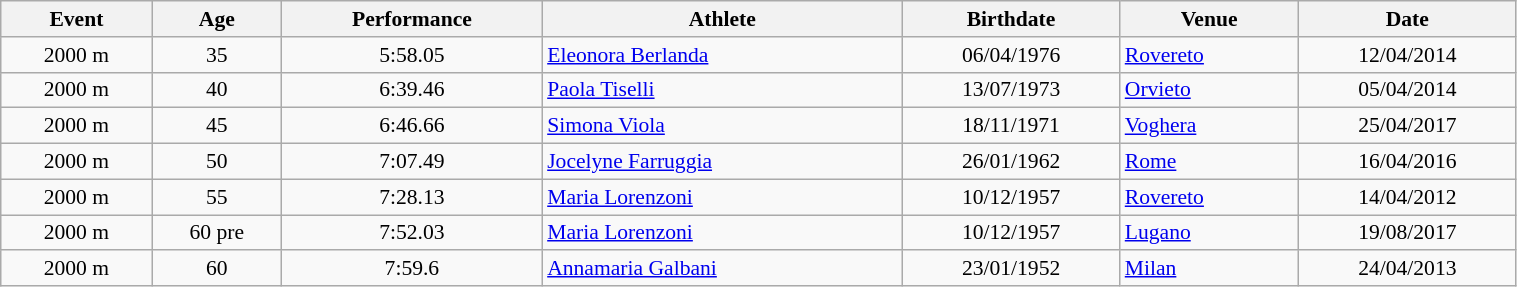<table class="wikitable" width=80% style="font-size:90%; text-align:center">
<tr>
<th>Event</th>
<th>Age</th>
<th>Performance</th>
<th>Athlete</th>
<th>Birthdate</th>
<th>Venue</th>
<th>Date</th>
</tr>
<tr>
<td>2000 m</td>
<td>35</td>
<td>5:58.05</td>
<td align=left><a href='#'>Eleonora Berlanda</a></td>
<td>06/04/1976</td>
<td align=left><a href='#'>Rovereto</a></td>
<td>12/04/2014</td>
</tr>
<tr>
<td>2000 m</td>
<td>40</td>
<td>6:39.46</td>
<td align=left><a href='#'>Paola Tiselli</a></td>
<td>13/07/1973</td>
<td align=left><a href='#'>Orvieto</a></td>
<td>05/04/2014</td>
</tr>
<tr>
<td>2000 m</td>
<td>45</td>
<td>6:46.66</td>
<td align=left><a href='#'>Simona Viola</a></td>
<td>18/11/1971</td>
<td align=left><a href='#'>Voghera</a></td>
<td>25/04/2017</td>
</tr>
<tr>
<td>2000 m</td>
<td>50</td>
<td>7:07.49</td>
<td align=left><a href='#'>Jocelyne Farruggia</a></td>
<td>26/01/1962</td>
<td align=left><a href='#'>Rome</a></td>
<td>16/04/2016</td>
</tr>
<tr>
<td>2000 m</td>
<td>55</td>
<td>7:28.13</td>
<td align=left><a href='#'>Maria Lorenzoni</a></td>
<td>10/12/1957</td>
<td align=left><a href='#'>Rovereto</a></td>
<td>14/04/2012</td>
</tr>
<tr>
<td>2000 m</td>
<td>60 pre</td>
<td>7:52.03</td>
<td align=left><a href='#'>Maria Lorenzoni</a></td>
<td>10/12/1957</td>
<td align=left><a href='#'>Lugano</a></td>
<td>19/08/2017</td>
</tr>
<tr>
<td>2000 m</td>
<td>60</td>
<td>7:59.6</td>
<td align=left><a href='#'>Annamaria Galbani</a></td>
<td>23/01/1952</td>
<td align=left><a href='#'>Milan</a></td>
<td>24/04/2013</td>
</tr>
</table>
